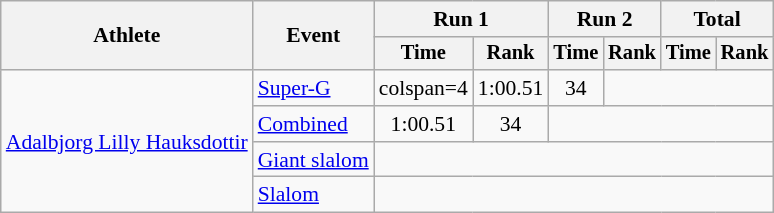<table class="wikitable" style="font-size:90%">
<tr>
<th rowspan=2>Athlete</th>
<th rowspan=2>Event</th>
<th colspan=2>Run 1</th>
<th colspan=2>Run 2</th>
<th colspan=2>Total</th>
</tr>
<tr style="font-size:95%">
<th>Time</th>
<th>Rank</th>
<th>Time</th>
<th>Rank</th>
<th>Time</th>
<th>Rank</th>
</tr>
<tr align=center>
<td align="left" rowspan="4"><a href='#'>Adalbjorg Lilly Hauksdottir</a></td>
<td align="left"><a href='#'>Super-G</a></td>
<td>colspan=4</td>
<td>1:00.51</td>
<td>34</td>
</tr>
<tr align=center>
<td align="left"><a href='#'>Combined</a></td>
<td>1:00.51</td>
<td>34</td>
<td colspan=4></td>
</tr>
<tr align=center>
<td align="left"><a href='#'>Giant slalom</a></td>
<td colspan=6></td>
</tr>
<tr align=center>
<td align="left"><a href='#'>Slalom</a></td>
<td colspan=6></td>
</tr>
</table>
